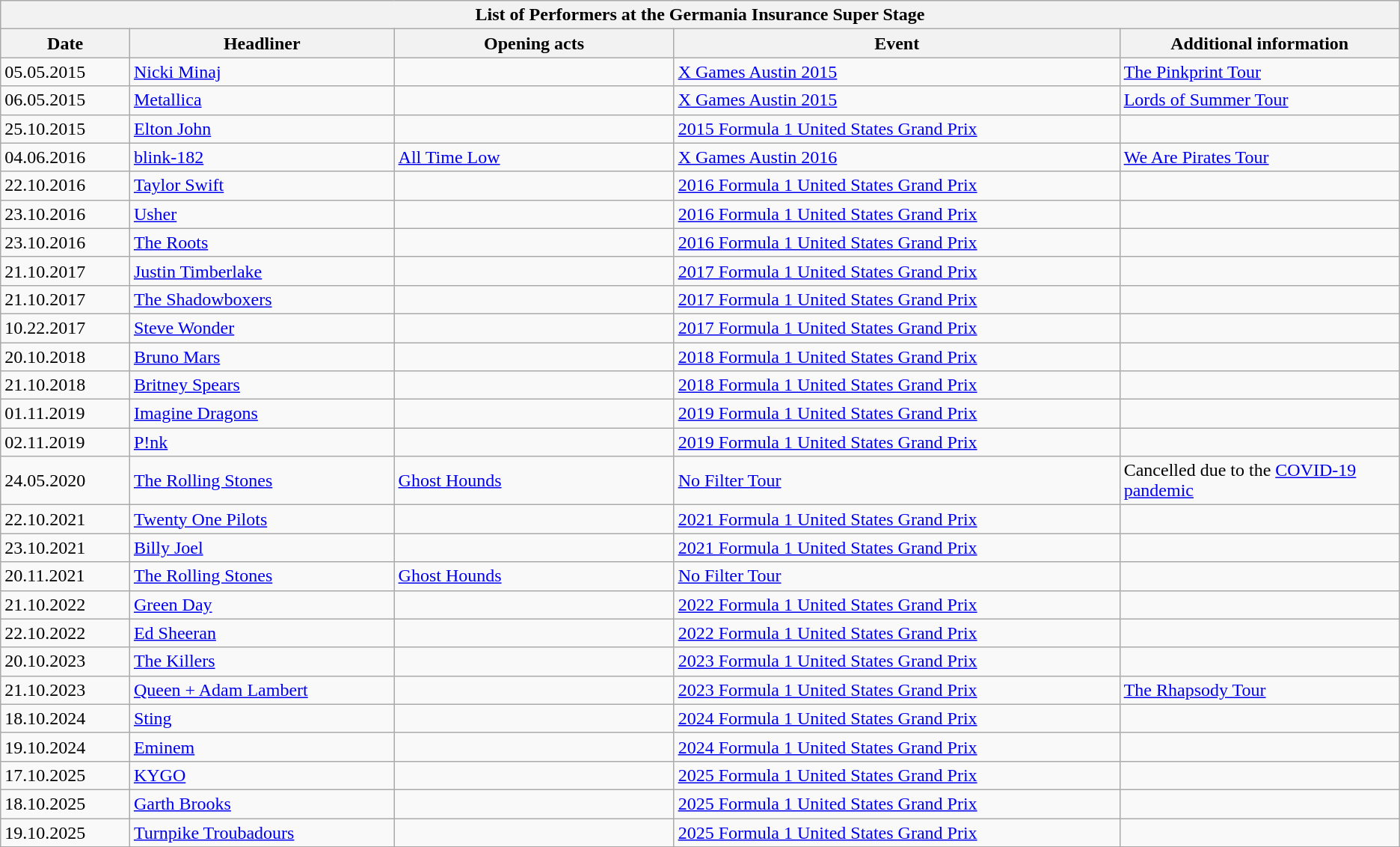<table class="wikitable sortable mw-collapsible mw-collapsed">
<tr>
<th colspan="5" style="text-align:center;">List of Performers at the Germania Insurance Super Stage</th>
</tr>
<tr>
<th>Date</th>
<th>Headliner</th>
<th class="unsortable" style="width:20%;">Opening acts</th>
<th>Event</th>
<th class="unsortable" style="width:20%;">Additional information</th>
</tr>
<tr>
<td>05.05.2015</td>
<td><a href='#'>Nicki Minaj</a></td>
<td></td>
<td><a href='#'>X Games Austin 2015</a></td>
<td><a href='#'>The Pinkprint Tour</a></td>
</tr>
<tr>
<td>06.05.2015</td>
<td><a href='#'>Metallica</a></td>
<td></td>
<td><a href='#'>X Games Austin 2015</a></td>
<td><a href='#'>Lords of Summer Tour</a></td>
</tr>
<tr>
<td>25.10.2015</td>
<td><a href='#'>Elton John</a></td>
<td></td>
<td><a href='#'>2015 Formula 1 United States Grand Prix</a></td>
<td></td>
</tr>
<tr>
<td>04.06.2016</td>
<td><a href='#'>blink-182</a></td>
<td><a href='#'>All Time Low</a></td>
<td><a href='#'>X Games Austin 2016</a></td>
<td><a href='#'>We Are Pirates Tour</a></td>
</tr>
<tr>
<td>22.10.2016</td>
<td><a href='#'>Taylor Swift</a></td>
<td></td>
<td><a href='#'>2016 Formula 1 United States Grand Prix</a></td>
<td></td>
</tr>
<tr>
<td>23.10.2016</td>
<td><a href='#'>Usher</a></td>
<td></td>
<td><a href='#'>2016 Formula 1 United States Grand Prix</a></td>
<td></td>
</tr>
<tr>
<td>23.10.2016</td>
<td><a href='#'>The Roots</a></td>
<td></td>
<td><a href='#'>2016 Formula 1 United States Grand Prix</a></td>
<td></td>
</tr>
<tr>
<td>21.10.2017</td>
<td><a href='#'>Justin Timberlake</a></td>
<td></td>
<td><a href='#'>2017 Formula 1 United States Grand Prix</a></td>
<td></td>
</tr>
<tr>
<td>21.10.2017</td>
<td><a href='#'>The Shadowboxers</a></td>
<td></td>
<td><a href='#'>2017 Formula 1 United States Grand Prix</a></td>
<td></td>
</tr>
<tr>
<td>10.22.2017</td>
<td><a href='#'>Steve Wonder</a></td>
<td></td>
<td><a href='#'>2017 Formula 1 United States Grand Prix</a></td>
<td></td>
</tr>
<tr>
<td>20.10.2018</td>
<td><a href='#'>Bruno Mars</a></td>
<td></td>
<td><a href='#'>2018 Formula 1 United States Grand Prix</a></td>
<td></td>
</tr>
<tr>
<td>21.10.2018</td>
<td><a href='#'>Britney Spears</a></td>
<td></td>
<td><a href='#'>2018 Formula 1 United States Grand Prix</a></td>
<td></td>
</tr>
<tr>
<td>01.11.2019</td>
<td><a href='#'>Imagine Dragons</a></td>
<td></td>
<td><a href='#'>2019 Formula 1 United States Grand Prix</a></td>
<td></td>
</tr>
<tr>
<td>02.11.2019</td>
<td><a href='#'>P!nk</a></td>
<td></td>
<td><a href='#'>2019 Formula 1 United States Grand Prix</a></td>
<td></td>
</tr>
<tr>
<td>24.05.2020</td>
<td><a href='#'>The Rolling Stones</a></td>
<td><a href='#'>Ghost Hounds</a></td>
<td><a href='#'>No Filter Tour</a></td>
<td>Cancelled due to the <a href='#'>COVID-19 pandemic</a></td>
</tr>
<tr>
<td>22.10.2021</td>
<td><a href='#'>Twenty One Pilots</a></td>
<td></td>
<td><a href='#'>2021 Formula 1 United States Grand Prix</a></td>
<td></td>
</tr>
<tr>
<td>23.10.2021</td>
<td><a href='#'>Billy Joel</a></td>
<td></td>
<td><a href='#'>2021 Formula 1 United States Grand Prix</a></td>
<td></td>
</tr>
<tr>
<td>20.11.2021</td>
<td><a href='#'>The Rolling Stones</a></td>
<td><a href='#'>Ghost Hounds</a></td>
<td><a href='#'>No Filter Tour</a></td>
<td></td>
</tr>
<tr>
<td>21.10.2022</td>
<td><a href='#'>Green Day</a></td>
<td></td>
<td><a href='#'>2022 Formula 1 United States Grand Prix</a></td>
<td></td>
</tr>
<tr>
<td>22.10.2022</td>
<td><a href='#'>Ed Sheeran</a></td>
<td></td>
<td><a href='#'>2022 Formula 1 United States Grand Prix</a></td>
<td></td>
</tr>
<tr>
<td>20.10.2023</td>
<td><a href='#'>The Killers</a></td>
<td></td>
<td><a href='#'>2023 Formula 1 United States Grand Prix</a></td>
<td></td>
</tr>
<tr>
<td>21.10.2023</td>
<td><a href='#'>Queen + Adam Lambert</a></td>
<td></td>
<td><a href='#'>2023 Formula 1 United States Grand Prix</a></td>
<td><a href='#'>The Rhapsody Tour</a></td>
</tr>
<tr>
<td>18.10.2024</td>
<td><a href='#'>Sting</a></td>
<td></td>
<td><a href='#'>2024 Formula 1 United States Grand Prix</a></td>
<td></td>
</tr>
<tr>
<td>19.10.2024</td>
<td><a href='#'>Eminem</a></td>
<td></td>
<td><a href='#'>2024 Formula 1 United States Grand Prix</a></td>
<td></td>
</tr>
<tr>
<td>17.10.2025</td>
<td><a href='#'>KYGO</a></td>
<td></td>
<td><a href='#'>2025 Formula 1 United States Grand Prix</a></td>
<td></td>
</tr>
<tr>
<td>18.10.2025</td>
<td><a href='#'>Garth Brooks</a></td>
<td></td>
<td><a href='#'>2025 Formula 1 United States Grand Prix</a></td>
<td></td>
</tr>
<tr>
<td>19.10.2025</td>
<td><a href='#'>Turnpike Troubadours</a></td>
<td></td>
<td><a href='#'>2025 Formula 1 United States Grand Prix</a></td>
<td></td>
</tr>
<tr>
</tr>
</table>
